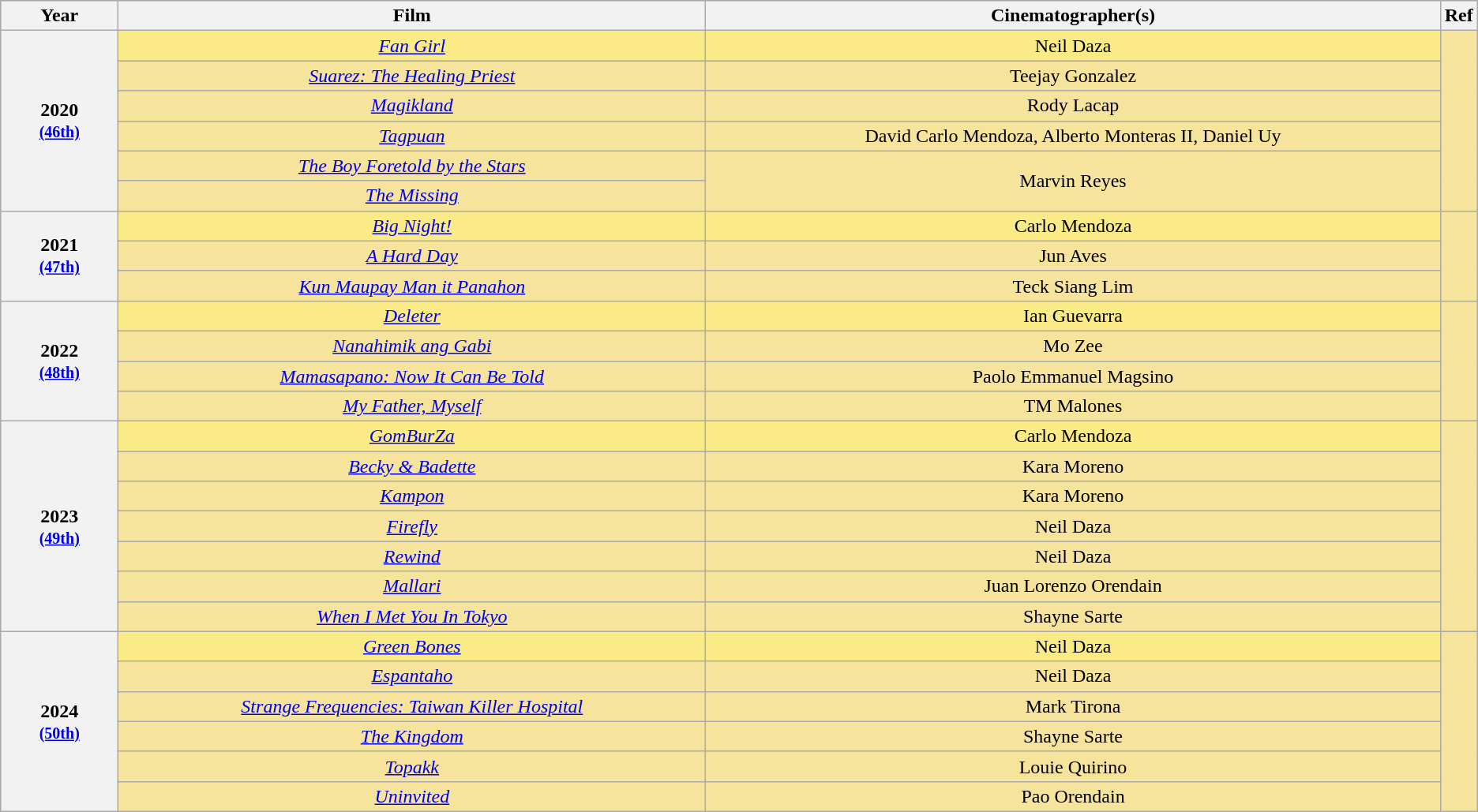<table class="wikitable" rowspan=2 style="text-align: center; background: #f6e39c">
<tr style="background:#bebebe;">
<th scope="col" style="width:8%;">Year</th>
<th scope="col" style="width:40%;">Film</th>
<th scope="col" style="width:50%;">Cinematographer(s)</th>
<th scope="col" style="width:2%;">Ref</th>
</tr>
<tr>
<th scope="row" style="text-align:center" rowspan=6>2020 <br><small><a href='#'>(46th)</a> </small></th>
<td style="background:#FAEB86"><em><a href='#'>Fan Girl</a></em></td>
<td style="background:#FAEB86">Neil Daza</td>
<td rowspan=6></td>
</tr>
<tr>
<td><em><a href='#'>Suarez: The Healing Priest</a></em></td>
<td>Teejay Gonzalez</td>
</tr>
<tr>
<td><em><a href='#'>Magikland</a></em></td>
<td>Rody Lacap</td>
</tr>
<tr>
<td><em><a href='#'>Tagpuan</a></em></td>
<td>David Carlo Mendoza, Alberto Monteras II, Daniel Uy</td>
</tr>
<tr>
<td><em><a href='#'>The Boy Foretold by the Stars</a></em></td>
<td rowspan=2>Marvin Reyes</td>
</tr>
<tr>
<td><em><a href='#'>The Missing</a></em></td>
</tr>
<tr>
<th scope="row" style="text-align:center" rowspan=3>2021 <br><small><a href='#'>(47th)</a> </small></th>
<td style="background:#FAEB86"><em><a href='#'>Big Night!</a></em></td>
<td style="background:#FAEB86">Carlo Mendoza</td>
<td rowspan=3></td>
</tr>
<tr>
<td><em><a href='#'>A Hard Day</a></em></td>
<td>Jun Aves</td>
</tr>
<tr>
<td><em><a href='#'>Kun Maupay Man it Panahon</a></em></td>
<td>Teck Siang Lim</td>
</tr>
<tr>
<th scope="row" style="text-align:center" rowspan=4>2022 <br><small><a href='#'>(48th)</a> </small></th>
<td style="background:#FAEB86"><em><a href='#'>Deleter</a></em></td>
<td style="background:#FAEB86">Ian Guevarra</td>
<td rowspan=4></td>
</tr>
<tr>
<td><em><a href='#'>Nanahimik ang Gabi</a></em></td>
<td>Mo Zee</td>
</tr>
<tr>
<td><em><a href='#'>Mamasapano: Now It Can Be Told</a></em></td>
<td>Paolo Emmanuel Magsino</td>
</tr>
<tr>
<td><em><a href='#'>My Father, Myself</a></em></td>
<td>TM Malones</td>
</tr>
<tr>
<th scope="row" style="text-align:center" rowspan=7>2023 <br><small><a href='#'>(49th)</a> </small></th>
<td style="background:#FAEB86"><em><a href='#'>GomBurZa</a></em></td>
<td style="background:#FAEB86">Carlo Mendoza</td>
<td rowspan=7></td>
</tr>
<tr>
<td><em><a href='#'>Becky & Badette</a></em></td>
<td>Kara Moreno</td>
</tr>
<tr>
<td><em><a href='#'>Kampon</a></em></td>
<td>Kara Moreno</td>
</tr>
<tr>
<td><em><a href='#'>Firefly</a></em></td>
<td>Neil Daza</td>
</tr>
<tr>
<td><em><a href='#'>Rewind</a></em></td>
<td>Neil Daza</td>
</tr>
<tr>
<td><em><a href='#'>Mallari</a></em></td>
<td>Juan Lorenzo Orendain</td>
</tr>
<tr>
<td><em><a href='#'>When I Met You In Tokyo</a></em></td>
<td>Shayne Sarte</td>
</tr>
<tr>
<th scope="row" style="text-align:center" rowspan=6>2024 <br><small><a href='#'>(50th)</a> </small></th>
<td style="background:#FAEB86"><em><a href='#'>Green Bones</a></em></td>
<td style="background:#FAEB86">Neil Daza</td>
<td rowspan=6></td>
</tr>
<tr>
<td><em><a href='#'>Espantaho</a></em></td>
<td>Neil Daza</td>
</tr>
<tr>
<td><em><a href='#'>Strange Frequencies: Taiwan Killer Hospital</a></em></td>
<td>Mark Tirona</td>
</tr>
<tr>
<td><em><a href='#'>The Kingdom</a></em></td>
<td>Shayne Sarte</td>
</tr>
<tr>
<td><em><a href='#'>Topakk</a></em></td>
<td>Louie Quirino</td>
</tr>
<tr>
<td><em><a href='#'>Uninvited</a></em></td>
<td>Pao Orendain</td>
</tr>
</table>
